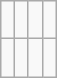<table class="wikitable" role="presentation">
<tr>
<td style="vertical-align:top; width:20%;"><br></td>
<td style="vertical-align:top; width:20%;"><br></td>
<td style="vertical-align:top; width:20%;"><br></td>
<td style="vertical-align:top; width:20%;"><br></td>
</tr>
<tr>
<td style="vertical-align:top; width:20%;"><br></td>
<td style="vertical-align:top; width:20%;"><br></td>
<td style="vertical-align:top; width:20%;"><br></td>
<td style="vertical-align:top; width:20%;"><br></td>
</tr>
</table>
